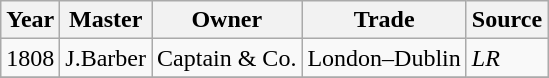<table class=" wikitable">
<tr>
<th>Year</th>
<th>Master</th>
<th>Owner</th>
<th>Trade</th>
<th>Source</th>
</tr>
<tr>
<td>1808</td>
<td>J.Barber</td>
<td>Captain & Co.</td>
<td>London–Dublin</td>
<td><em>LR</em></td>
</tr>
<tr>
</tr>
</table>
